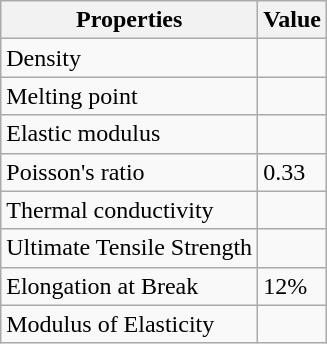<table class="wikitable">
<tr>
<th>Properties</th>
<th>Value</th>
</tr>
<tr>
<td>Density</td>
<td></td>
</tr>
<tr>
<td>Melting point</td>
<td></td>
</tr>
<tr>
<td>Elastic modulus</td>
<td></td>
</tr>
<tr>
<td>Poisson's ratio</td>
<td>0.33</td>
</tr>
<tr>
<td>Thermal conductivity</td>
<td></td>
</tr>
<tr>
<td>Ultimate Tensile Strength</td>
<td></td>
</tr>
<tr>
<td>Elongation at Break</td>
<td>12%</td>
</tr>
<tr>
<td>Modulus of Elasticity</td>
<td></td>
</tr>
</table>
